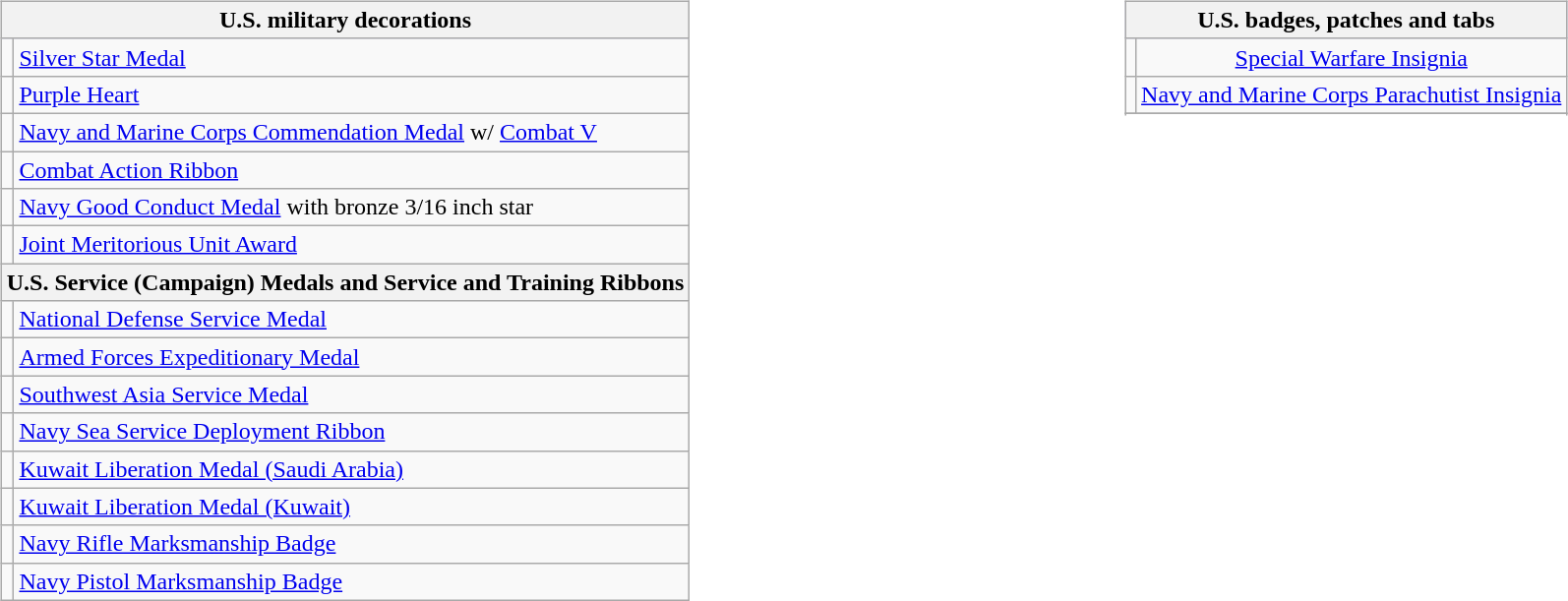<table style="width:100%;">
<tr>
<td valign="top"><br><table class="wikitable">
<tr style="background:#ccf; text-align:center;">
<th colspan="2"><strong>U.S. military decorations</strong></th>
</tr>
<tr>
<td></td>
<td><a href='#'>Silver Star Medal</a></td>
</tr>
<tr>
<td></td>
<td><a href='#'>Purple Heart</a></td>
</tr>
<tr>
<td><span></span></td>
<td><a href='#'>Navy and Marine Corps Commendation Medal</a> w/ <a href='#'>Combat V</a></td>
</tr>
<tr>
<td></td>
<td><a href='#'>Combat Action Ribbon</a></td>
</tr>
<tr>
<td></td>
<td><a href='#'>Navy Good Conduct Medal</a> with bronze 3/16 inch star</td>
</tr>
<tr>
<td></td>
<td><a href='#'>Joint Meritorious Unit Award</a></td>
</tr>
<tr>
<th colspan="2"><strong>U.S. Service (Campaign) Medals and Service and Training Ribbons</strong></th>
</tr>
<tr>
<td></td>
<td><a href='#'>National Defense Service Medal</a></td>
</tr>
<tr>
<td></td>
<td><a href='#'>Armed Forces Expeditionary Medal</a></td>
</tr>
<tr>
<td></td>
<td><a href='#'>Southwest Asia Service Medal</a></td>
</tr>
<tr>
<td></td>
<td><a href='#'>Navy Sea Service Deployment Ribbon</a></td>
</tr>
<tr>
<td></td>
<td><a href='#'>Kuwait Liberation Medal (Saudi Arabia)</a></td>
</tr>
<tr>
<td></td>
<td><a href='#'>Kuwait Liberation Medal (Kuwait)</a></td>
</tr>
<tr>
<td></td>
<td><a href='#'>Navy Rifle Marksmanship Badge</a></td>
</tr>
<tr>
<td></td>
<td><a href='#'>Navy Pistol Marksmanship Badge</a></td>
</tr>
</table>
</td>
<td valign="top"><br><table class="wikitable">
<tr style="background:#ccf; text-align:center;">
<th colspan="2"><strong>U.S. badges, patches and tabs</strong></th>
</tr>
<tr>
<td align=center></td>
<td align=center><a href='#'>Special Warfare Insignia</a></td>
</tr>
<tr>
<td align=center></td>
<td align=center><a href='#'>Navy and Marine Corps Parachutist Insignia</a></td>
</tr>
<tr>
</tr>
<tr>
</tr>
</table>
</td>
</tr>
</table>
